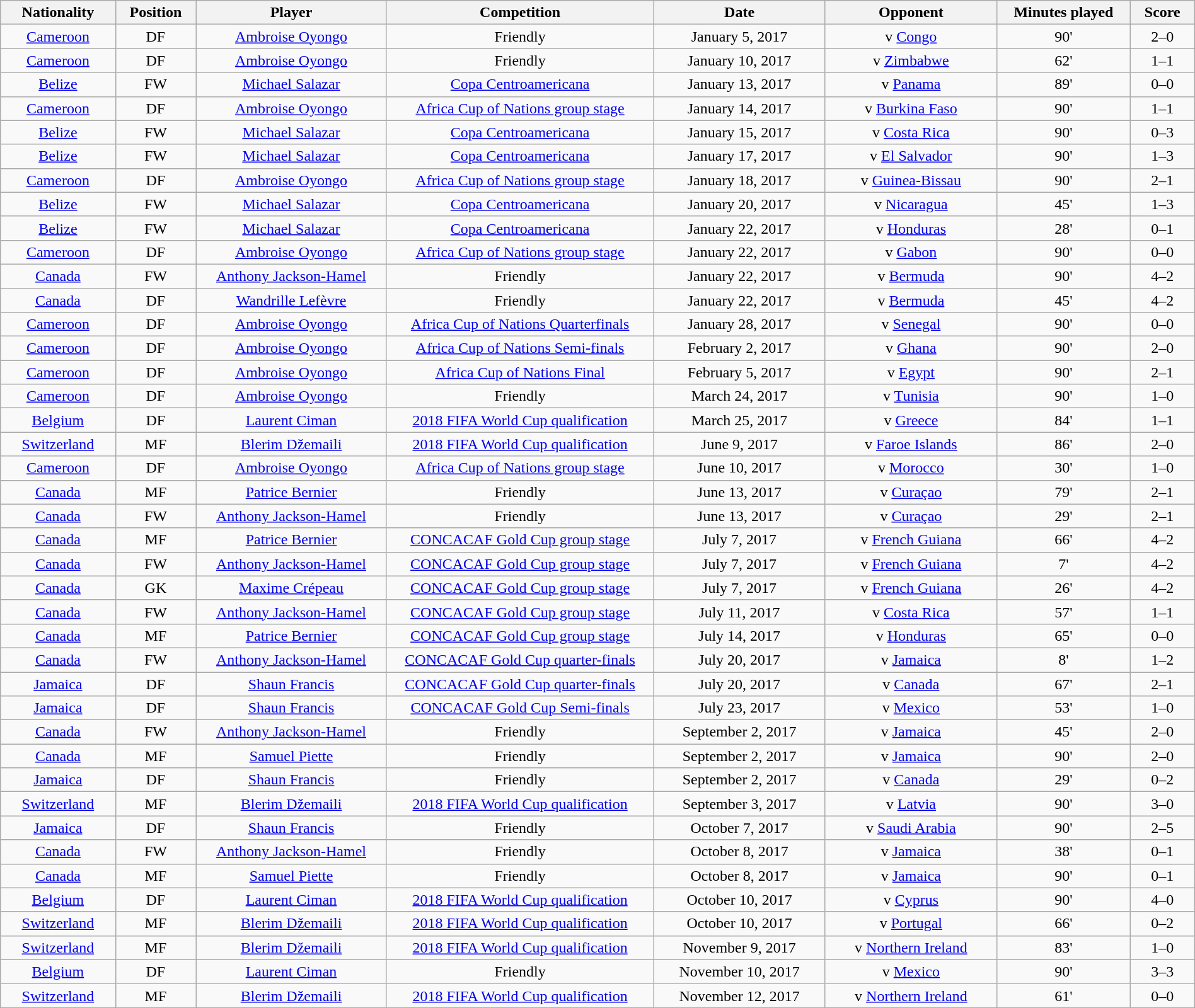<table class="wikitable" style="width:100%;">
<tr>
<th width=5%>Nationality</th>
<th width=3%>Position</th>
<th width=10%>Player</th>
<th width=14%>Competition</th>
<th width=9%>Date</th>
<th width=9%>Opponent</th>
<th width=7%>Minutes played</th>
<th width=3%>Score</th>
</tr>
<tr>
<td align=center> <a href='#'>Cameroon</a></td>
<td align=center>DF</td>
<td align=center><a href='#'>Ambroise Oyongo</a></td>
<td align=center>Friendly</td>
<td align=center>January 5, 2017</td>
<td align=center>v <a href='#'>Congo</a></td>
<td align=center>90'</td>
<td align=center>2–0</td>
</tr>
<tr>
<td align=center> <a href='#'>Cameroon</a></td>
<td align=center>DF</td>
<td align=center><a href='#'>Ambroise Oyongo</a></td>
<td align=center>Friendly</td>
<td align=center>January 10, 2017</td>
<td align=center>v <a href='#'>Zimbabwe</a></td>
<td align=center>62'</td>
<td align=center>1–1</td>
</tr>
<tr>
<td align=center> <a href='#'>Belize</a></td>
<td align=center>FW</td>
<td align=center><a href='#'>Michael Salazar</a></td>
<td align=center><a href='#'>Copa Centroamericana</a></td>
<td align=center>January 13, 2017</td>
<td align=center>v <a href='#'>Panama</a></td>
<td align=center>89'</td>
<td align=center>0–0</td>
</tr>
<tr>
<td align=center> <a href='#'>Cameroon</a></td>
<td align=center>DF</td>
<td align=center><a href='#'>Ambroise Oyongo</a></td>
<td align=center><a href='#'>Africa Cup of Nations group stage</a></td>
<td align=center>January 14, 2017</td>
<td align=center>v <a href='#'>Burkina Faso</a></td>
<td align=center>90'</td>
<td align=center>1–1</td>
</tr>
<tr>
<td align=center> <a href='#'>Belize</a></td>
<td align=center>FW</td>
<td align=center><a href='#'>Michael Salazar</a></td>
<td align=center><a href='#'>Copa Centroamericana</a></td>
<td align=center>January 15, 2017</td>
<td align=center>v <a href='#'>Costa Rica</a></td>
<td align=center>90'</td>
<td align=center>0–3</td>
</tr>
<tr>
<td align=center> <a href='#'>Belize</a></td>
<td align=center>FW</td>
<td align=center><a href='#'>Michael Salazar</a></td>
<td align=center><a href='#'>Copa Centroamericana</a></td>
<td align=center>January 17, 2017</td>
<td align=center>v <a href='#'>El Salvador</a></td>
<td align=center>90'</td>
<td align=center>1–3</td>
</tr>
<tr>
<td align=center> <a href='#'>Cameroon</a></td>
<td align=center>DF</td>
<td align=center><a href='#'>Ambroise Oyongo</a></td>
<td align=center><a href='#'>Africa Cup of Nations group stage</a></td>
<td align=center>January 18, 2017</td>
<td align=center>v <a href='#'>Guinea-Bissau</a></td>
<td align=center>90'</td>
<td align=center>2–1</td>
</tr>
<tr>
<td align=center> <a href='#'>Belize</a></td>
<td align=center>FW</td>
<td align=center><a href='#'>Michael Salazar</a></td>
<td align=center><a href='#'>Copa Centroamericana</a></td>
<td align=center>January 20, 2017</td>
<td align=center>v <a href='#'>Nicaragua</a></td>
<td align=center>45'</td>
<td align=center>1–3</td>
</tr>
<tr>
<td align=center> <a href='#'>Belize</a></td>
<td align=center>FW</td>
<td align=center><a href='#'>Michael Salazar</a></td>
<td align=center><a href='#'>Copa Centroamericana</a></td>
<td align=center>January 22, 2017</td>
<td align=center>v <a href='#'>Honduras</a></td>
<td align=center>28'</td>
<td align=center>0–1</td>
</tr>
<tr>
<td align=center> <a href='#'>Cameroon</a></td>
<td align=center>DF</td>
<td align=center><a href='#'>Ambroise Oyongo</a></td>
<td align=center><a href='#'>Africa Cup of Nations group stage</a></td>
<td align=center>January 22, 2017</td>
<td align=center>v <a href='#'>Gabon</a></td>
<td align=center>90'</td>
<td align=center>0–0</td>
</tr>
<tr>
<td align=center> <a href='#'>Canada</a></td>
<td align=center>FW</td>
<td align=center><a href='#'>Anthony Jackson-Hamel</a></td>
<td align=center>Friendly</td>
<td align=center>January 22, 2017</td>
<td align=center>v <a href='#'>Bermuda</a></td>
<td align=center>90'</td>
<td align=center>4–2</td>
</tr>
<tr>
<td align=center> <a href='#'>Canada</a></td>
<td align=center>DF</td>
<td align=center><a href='#'>Wandrille Lefèvre</a></td>
<td align=center>Friendly</td>
<td align=center>January 22, 2017</td>
<td align=center>v <a href='#'>Bermuda</a></td>
<td align=center>45'</td>
<td align=center>4–2</td>
</tr>
<tr>
<td align=center> <a href='#'>Cameroon</a></td>
<td align=center>DF</td>
<td align=center><a href='#'>Ambroise Oyongo</a></td>
<td align=center><a href='#'>Africa Cup of Nations Quarterfinals</a></td>
<td align=center>January 28, 2017</td>
<td align=center>v <a href='#'>Senegal</a></td>
<td align=center>90'</td>
<td align=center>0–0</td>
</tr>
<tr>
<td align=center> <a href='#'>Cameroon</a></td>
<td align=center>DF</td>
<td align=center><a href='#'>Ambroise Oyongo</a></td>
<td align=center><a href='#'>Africa Cup of Nations Semi-finals</a></td>
<td align=center>February 2, 2017</td>
<td align=center>v <a href='#'>Ghana</a></td>
<td align=center>90'</td>
<td align=center>2–0</td>
</tr>
<tr>
<td align=center> <a href='#'>Cameroon</a></td>
<td align=center>DF</td>
<td align=center><a href='#'>Ambroise Oyongo</a></td>
<td align=center><a href='#'>Africa Cup of Nations Final</a></td>
<td align=center>February 5, 2017</td>
<td align=center>v <a href='#'>Egypt</a></td>
<td align=center>90'</td>
<td align=center>2–1</td>
</tr>
<tr>
<td align=center> <a href='#'>Cameroon</a></td>
<td align=center>DF</td>
<td align=center><a href='#'>Ambroise Oyongo</a></td>
<td align=center>Friendly</td>
<td align=center>March 24, 2017</td>
<td align=center>v <a href='#'>Tunisia</a></td>
<td align=center>90'</td>
<td align=center>1–0</td>
</tr>
<tr>
<td align=center> <a href='#'>Belgium</a></td>
<td align=center>DF</td>
<td align=center><a href='#'>Laurent Ciman</a></td>
<td align=center><a href='#'>2018 FIFA World Cup qualification</a></td>
<td align=center>March 25, 2017</td>
<td align=center>v <a href='#'>Greece</a></td>
<td align=center>84'</td>
<td align=center>1–1</td>
</tr>
<tr>
<td align=center> <a href='#'>Switzerland</a></td>
<td align=center>MF</td>
<td align=center><a href='#'>Blerim Džemaili</a></td>
<td align=center><a href='#'>2018 FIFA World Cup qualification</a></td>
<td align=center>June 9, 2017</td>
<td align=center>v <a href='#'>Faroe Islands</a></td>
<td align=center>86'</td>
<td align=center>2–0</td>
</tr>
<tr>
<td align=center> <a href='#'>Cameroon</a></td>
<td align=center>DF</td>
<td align=center><a href='#'>Ambroise Oyongo</a></td>
<td align=center><a href='#'>Africa Cup of Nations group stage</a></td>
<td align=center>June 10, 2017</td>
<td align=center>v <a href='#'>Morocco</a></td>
<td align=center>30'</td>
<td align=center>1–0</td>
</tr>
<tr>
<td align=center> <a href='#'>Canada</a></td>
<td align=center>MF</td>
<td align=center><a href='#'>Patrice Bernier</a></td>
<td align=center>Friendly</td>
<td align=center>June 13, 2017</td>
<td align=center>v <a href='#'>Curaçao</a></td>
<td align=center>79'</td>
<td align=center>2–1</td>
</tr>
<tr>
<td align=center> <a href='#'>Canada</a></td>
<td align=center>FW</td>
<td align=center><a href='#'>Anthony Jackson-Hamel</a></td>
<td align=center>Friendly</td>
<td align=center>June 13, 2017</td>
<td align=center>v <a href='#'>Curaçao</a></td>
<td align=center>29'</td>
<td align=center>2–1</td>
</tr>
<tr>
<td align=center> <a href='#'>Canada</a></td>
<td align=center>MF</td>
<td align=center><a href='#'>Patrice Bernier</a></td>
<td align=center><a href='#'>CONCACAF Gold Cup group stage</a></td>
<td align=center>July 7, 2017</td>
<td align=center>v <a href='#'>French Guiana</a></td>
<td align=center>66'</td>
<td align=center>4–2</td>
</tr>
<tr>
<td align=center> <a href='#'>Canada</a></td>
<td align=center>FW</td>
<td align=center><a href='#'>Anthony Jackson-Hamel</a></td>
<td align=center><a href='#'>CONCACAF Gold Cup group stage</a></td>
<td align=center>July 7, 2017</td>
<td align=center>v <a href='#'>French Guiana</a></td>
<td align=center>7'</td>
<td align=center>4–2</td>
</tr>
<tr>
<td align=center> <a href='#'>Canada</a></td>
<td align=center>GK</td>
<td align=center><a href='#'>Maxime Crépeau</a></td>
<td align=center><a href='#'>CONCACAF Gold Cup group stage</a></td>
<td align=center>July 7, 2017</td>
<td align=center>v <a href='#'>French Guiana</a></td>
<td align=center>26'</td>
<td align=center>4–2</td>
</tr>
<tr>
<td align=center> <a href='#'>Canada</a></td>
<td align=center>FW</td>
<td align=center><a href='#'>Anthony Jackson-Hamel</a></td>
<td align=center><a href='#'>CONCACAF Gold Cup group stage</a></td>
<td align=center>July 11, 2017</td>
<td align=center>v <a href='#'>Costa Rica</a></td>
<td align=center>57'</td>
<td align=center>1–1</td>
</tr>
<tr>
<td align=center> <a href='#'>Canada</a></td>
<td align=center>MF</td>
<td align=center><a href='#'>Patrice Bernier</a></td>
<td align=center><a href='#'>CONCACAF Gold Cup group stage</a></td>
<td align=center>July 14, 2017</td>
<td align=center>v <a href='#'>Honduras</a></td>
<td align=center>65'</td>
<td align=center>0–0</td>
</tr>
<tr>
<td align=center> <a href='#'>Canada</a></td>
<td align=center>FW</td>
<td align=center><a href='#'>Anthony Jackson-Hamel</a></td>
<td align=center><a href='#'>CONCACAF Gold Cup quarter-finals</a></td>
<td align=center>July 20, 2017</td>
<td align=center>v <a href='#'>Jamaica</a></td>
<td align=center>8'</td>
<td align=center>1–2</td>
</tr>
<tr>
<td align=center> <a href='#'>Jamaica</a></td>
<td align=center>DF</td>
<td align=center><a href='#'>Shaun Francis</a></td>
<td align=center><a href='#'>CONCACAF Gold Cup quarter-finals</a></td>
<td align=center>July 20, 2017</td>
<td align=center>v <a href='#'>Canada</a></td>
<td align=center>67'</td>
<td align=center>2–1</td>
</tr>
<tr>
<td align=center> <a href='#'>Jamaica</a></td>
<td align=center>DF</td>
<td align=center><a href='#'>Shaun Francis</a></td>
<td align=center><a href='#'>CONCACAF Gold Cup Semi-finals</a></td>
<td align=center>July 23, 2017</td>
<td align=center>v <a href='#'>Mexico</a></td>
<td align=center>53'</td>
<td align=center>1–0</td>
</tr>
<tr>
<td align=center> <a href='#'>Canada</a></td>
<td align=center>FW</td>
<td align=center><a href='#'>Anthony Jackson-Hamel</a></td>
<td align=center>Friendly</td>
<td align=center>September 2, 2017</td>
<td align=center>v <a href='#'>Jamaica</a></td>
<td align=center>45'</td>
<td align=center>2–0</td>
</tr>
<tr>
<td align=center> <a href='#'>Canada</a></td>
<td align=center>MF</td>
<td align=center><a href='#'>Samuel Piette</a></td>
<td align=center>Friendly</td>
<td align=center>September 2, 2017</td>
<td align=center>v <a href='#'>Jamaica</a></td>
<td align=center>90'</td>
<td align=center>2–0</td>
</tr>
<tr>
<td align=center> <a href='#'>Jamaica</a></td>
<td align=center>DF</td>
<td align=center><a href='#'>Shaun Francis</a></td>
<td align=center>Friendly</td>
<td align=center>September 2, 2017</td>
<td align=center>v <a href='#'>Canada</a></td>
<td align=center>29'</td>
<td align=center>0–2</td>
</tr>
<tr>
<td align=center> <a href='#'>Switzerland</a></td>
<td align=center>MF</td>
<td align=center><a href='#'>Blerim Džemaili</a></td>
<td align=center><a href='#'>2018 FIFA World Cup qualification</a></td>
<td align=center>September 3, 2017</td>
<td align=center>v <a href='#'>Latvia</a></td>
<td align=center>90'</td>
<td align=center>3–0</td>
</tr>
<tr>
<td align=center> <a href='#'>Jamaica</a></td>
<td align=center>DF</td>
<td align=center><a href='#'>Shaun Francis</a></td>
<td align=center>Friendly</td>
<td align=center>October 7, 2017</td>
<td align=center>v <a href='#'>Saudi Arabia</a></td>
<td align=center>90'</td>
<td align=center>2–5</td>
</tr>
<tr>
<td align=center> <a href='#'>Canada</a></td>
<td align=center>FW</td>
<td align=center><a href='#'>Anthony Jackson-Hamel</a></td>
<td align=center>Friendly</td>
<td align=center>October 8, 2017</td>
<td align=center>v <a href='#'>Jamaica</a></td>
<td align=center>38'</td>
<td align=center>0–1</td>
</tr>
<tr>
<td align=center> <a href='#'>Canada</a></td>
<td align=center>MF</td>
<td align=center><a href='#'>Samuel Piette</a></td>
<td align=center>Friendly</td>
<td align=center>October 8, 2017</td>
<td align=center>v <a href='#'>Jamaica</a></td>
<td align=center>90'</td>
<td align=center>0–1</td>
</tr>
<tr>
<td align=center> <a href='#'>Belgium</a></td>
<td align=center>DF</td>
<td align=center><a href='#'>Laurent Ciman</a></td>
<td align=center><a href='#'>2018 FIFA World Cup qualification</a></td>
<td align=center>October 10, 2017</td>
<td align=center>v <a href='#'>Cyprus</a></td>
<td align=center>90'</td>
<td align=center>4–0</td>
</tr>
<tr>
<td align=center> <a href='#'>Switzerland</a></td>
<td align=center>MF</td>
<td align=center><a href='#'>Blerim Džemaili</a></td>
<td align=center><a href='#'>2018 FIFA World Cup qualification</a></td>
<td align=center>October 10, 2017</td>
<td align=center>v <a href='#'>Portugal</a></td>
<td align=center>66'</td>
<td align=center>0–2</td>
</tr>
<tr>
<td align=center> <a href='#'>Switzerland</a></td>
<td align=center>MF</td>
<td align=center><a href='#'>Blerim Džemaili</a></td>
<td align=center><a href='#'>2018 FIFA World Cup qualification</a></td>
<td align=center>November 9, 2017</td>
<td align=center>v <a href='#'>Northern Ireland</a></td>
<td align=center>83'</td>
<td align=center>1–0</td>
</tr>
<tr>
<td align=center> <a href='#'>Belgium</a></td>
<td align=center>DF</td>
<td align=center><a href='#'>Laurent Ciman</a></td>
<td align=center>Friendly</td>
<td align=center>November 10, 2017</td>
<td align=center>v <a href='#'>Mexico</a></td>
<td align=center>90'</td>
<td align=center>3–3</td>
</tr>
<tr>
<td align=center> <a href='#'>Switzerland</a></td>
<td align=center>MF</td>
<td align=center><a href='#'>Blerim Džemaili</a></td>
<td align=center><a href='#'>2018 FIFA World Cup qualification</a></td>
<td align=center>November 12, 2017</td>
<td align=center>v <a href='#'>Northern Ireland</a></td>
<td align=center>61'</td>
<td align=center>0–0</td>
</tr>
<tr>
</tr>
</table>
